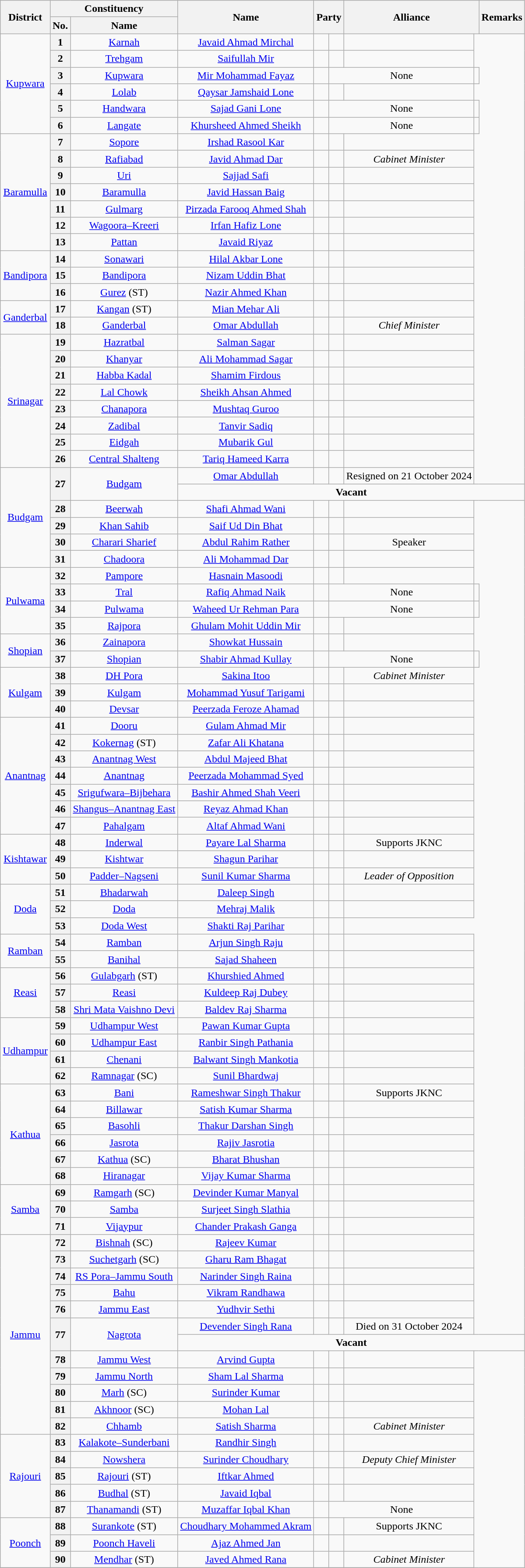<table class="wikitable sortable" style="text-align:center;">
<tr>
<th rowspan="2">District</th>
<th colspan="2">Constituency</th>
<th rowspan="2">Name</th>
<th colspan="2" rowspan="2">Party</th>
<th rowspan="2" colspan="2">Alliance</th>
<th rowspan="2">Remarks</th>
</tr>
<tr>
<th>No.</th>
<th>Name</th>
</tr>
<tr>
<td rowspan="6"><a href='#'>Kupwara</a></td>
<th>1</th>
<td><a href='#'>Karnah</a></td>
<td><a href='#'>Javaid Ahmad Mirchal</a></td>
<td></td>
<td></td>
<td></td>
</tr>
<tr>
<th>2</th>
<td><a href='#'>Trehgam</a></td>
<td><a href='#'>Saifullah Mir</a></td>
<td></td>
<td></td>
<td></td>
</tr>
<tr>
<th>3</th>
<td><a href='#'>Kupwara</a></td>
<td><a href='#'>Mir Mohammad Fayaz</a></td>
<td></td>
<td colspan="2">None</td>
<td></td>
</tr>
<tr>
<th>4</th>
<td><a href='#'>Lolab</a></td>
<td><a href='#'>Qaysar Jamshaid Lone</a></td>
<td></td>
<td></td>
<td></td>
</tr>
<tr>
<th>5</th>
<td><a href='#'>Handwara</a></td>
<td><a href='#'>Sajad Gani Lone</a></td>
<td></td>
<td colspan="2">None</td>
<td></td>
</tr>
<tr>
<th>6</th>
<td><a href='#'>Langate</a></td>
<td><a href='#'>Khursheed Ahmed Sheikh</a></td>
<td></td>
<td colspan="2">None</td>
<td></td>
</tr>
<tr>
<td rowspan="7"><a href='#'>Baramulla</a></td>
<th>7</th>
<td><a href='#'>Sopore</a></td>
<td><a href='#'>Irshad Rasool Kar</a></td>
<td></td>
<td></td>
<td></td>
</tr>
<tr>
<th>8</th>
<td><a href='#'>Rafiabad</a></td>
<td><a href='#'>Javid Ahmad Dar</a></td>
<td></td>
<td></td>
<td><em>Cabinet Minister</em></td>
</tr>
<tr>
<th>9</th>
<td><a href='#'>Uri</a></td>
<td><a href='#'>Sajjad Safi</a></td>
<td></td>
<td></td>
<td></td>
</tr>
<tr>
<th>10</th>
<td><a href='#'>Baramulla</a></td>
<td><a href='#'>Javid Hassan Baig</a></td>
<td></td>
<td></td>
<td></td>
</tr>
<tr>
<th>11</th>
<td><a href='#'>Gulmarg</a></td>
<td><a href='#'>Pirzada Farooq Ahmed Shah</a></td>
<td></td>
<td></td>
<td></td>
</tr>
<tr>
<th>12</th>
<td><a href='#'>Wagoora–Kreeri</a></td>
<td><a href='#'>Irfan Hafiz Lone</a></td>
<td></td>
<td></td>
<td></td>
</tr>
<tr>
<th>13</th>
<td><a href='#'>Pattan</a></td>
<td><a href='#'>Javaid Riyaz</a></td>
<td></td>
<td></td>
<td></td>
</tr>
<tr>
<td rowspan="3"><a href='#'>Bandipora</a></td>
<th>14</th>
<td><a href='#'>Sonawari</a></td>
<td><a href='#'>Hilal Akbar Lone</a></td>
<td></td>
<td></td>
<td></td>
</tr>
<tr>
<th>15</th>
<td><a href='#'>Bandipora</a></td>
<td><a href='#'>Nizam Uddin Bhat</a></td>
<td></td>
<td></td>
<td></td>
</tr>
<tr>
<th>16</th>
<td><a href='#'>Gurez</a> (ST)</td>
<td><a href='#'>Nazir Ahmed Khan</a></td>
<td></td>
<td></td>
<td></td>
</tr>
<tr>
<td rowspan="2"><a href='#'>Ganderbal</a></td>
<th>17</th>
<td><a href='#'>Kangan</a> (ST)</td>
<td><a href='#'>Mian Mehar Ali</a></td>
<td></td>
<td></td>
<td></td>
</tr>
<tr>
<th>18</th>
<td><a href='#'>Ganderbal</a></td>
<td><a href='#'>Omar Abdullah</a></td>
<td></td>
<td></td>
<td><em>Chief Minister</em></td>
</tr>
<tr>
<td rowspan="8"><a href='#'>Srinagar</a></td>
<th>19</th>
<td><a href='#'>Hazratbal</a></td>
<td><a href='#'>Salman Sagar</a></td>
<td></td>
<td></td>
<td></td>
</tr>
<tr>
<th>20</th>
<td><a href='#'>Khanyar</a></td>
<td><a href='#'>Ali Mohammad Sagar</a></td>
<td></td>
<td></td>
<td></td>
</tr>
<tr>
<th>21</th>
<td><a href='#'>Habba Kadal</a></td>
<td><a href='#'>Shamim Firdous</a></td>
<td></td>
<td></td>
<td></td>
</tr>
<tr>
<th>22</th>
<td><a href='#'>Lal Chowk</a></td>
<td><a href='#'>Sheikh Ahsan Ahmed</a></td>
<td></td>
<td></td>
<td></td>
</tr>
<tr>
<th>23</th>
<td><a href='#'>Chanapora</a></td>
<td><a href='#'>Mushtaq Guroo</a></td>
<td></td>
<td></td>
<td></td>
</tr>
<tr>
<th>24</th>
<td><a href='#'>Zadibal</a></td>
<td><a href='#'>Tanvir Sadiq</a></td>
<td></td>
<td></td>
<td></td>
</tr>
<tr>
<th>25</th>
<td><a href='#'>Eidgah</a></td>
<td><a href='#'>Mubarik Gul</a></td>
<td></td>
<td></td>
<td></td>
</tr>
<tr>
<th>26</th>
<td><a href='#'>Central Shalteng</a></td>
<td><a href='#'>Tariq Hameed Karra</a></td>
<td></td>
<td></td>
<td></td>
</tr>
<tr>
<td rowspan="6"><a href='#'>Budgam</a></td>
<th rowspan="2">27</th>
<td rowspan="2"><a href='#'>Budgam</a></td>
<td><a href='#'>Omar Abdullah</a></td>
<td></td>
<td></td>
<td>Resigned on 21 October 2024</td>
</tr>
<tr>
<td Colspan=6 style="text-align:center;"><strong>Vacant</strong></td>
</tr>
<tr>
<th>28</th>
<td><a href='#'>Beerwah</a></td>
<td><a href='#'>Shafi Ahmad Wani</a></td>
<td></td>
<td></td>
<td></td>
</tr>
<tr>
<th>29</th>
<td><a href='#'>Khan Sahib</a></td>
<td><a href='#'>Saif Ud Din Bhat</a></td>
<td></td>
<td></td>
<td></td>
</tr>
<tr>
<th>30</th>
<td><a href='#'>Charari Sharief</a></td>
<td><a href='#'>Abdul Rahim Rather</a></td>
<td></td>
<td></td>
<td>Speaker</td>
</tr>
<tr>
<th>31</th>
<td><a href='#'>Chadoora</a></td>
<td><a href='#'>Ali Mohammad Dar</a></td>
<td></td>
<td></td>
<td></td>
</tr>
<tr>
<td rowspan="4"><a href='#'>Pulwama</a></td>
<th>32</th>
<td><a href='#'>Pampore</a></td>
<td><a href='#'>Hasnain Masoodi</a></td>
<td></td>
<td></td>
<td></td>
</tr>
<tr>
<th>33</th>
<td><a href='#'>Tral</a></td>
<td><a href='#'>Rafiq Ahmad Naik</a></td>
<td></td>
<td colspan="2">None</td>
<td></td>
</tr>
<tr>
<th>34</th>
<td><a href='#'>Pulwama</a></td>
<td><a href='#'>Waheed Ur Rehman Para</a></td>
<td></td>
<td colspan="2">None</td>
<td></td>
</tr>
<tr>
<th>35</th>
<td><a href='#'>Rajpora</a></td>
<td><a href='#'>Ghulam Mohit Uddin Mir</a></td>
<td></td>
<td></td>
<td></td>
</tr>
<tr>
<td rowspan="2"><a href='#'>Shopian</a></td>
<th>36</th>
<td><a href='#'>Zainapora</a></td>
<td><a href='#'>Showkat Hussain</a></td>
<td></td>
<td></td>
<td></td>
</tr>
<tr>
<th>37</th>
<td><a href='#'>Shopian</a></td>
<td><a href='#'>Shabir Ahmad Kullay</a></td>
<td></td>
<td colspan="2">None</td>
<td></td>
</tr>
<tr>
<td rowspan="3"><a href='#'>Kulgam</a></td>
<th>38</th>
<td><a href='#'>DH Pora</a></td>
<td><a href='#'>Sakina Itoo</a></td>
<td></td>
<td></td>
<td><em>Cabinet Minister</em></td>
</tr>
<tr>
<th>39</th>
<td><a href='#'>Kulgam</a></td>
<td><a href='#'>Mohammad Yusuf Tarigami</a></td>
<td></td>
<td></td>
<td></td>
</tr>
<tr>
<th>40</th>
<td><a href='#'>Devsar</a></td>
<td><a href='#'>Peerzada Feroze Ahamad</a></td>
<td></td>
<td></td>
<td></td>
</tr>
<tr>
<td rowspan="7"><a href='#'>Anantnag</a></td>
<th>41</th>
<td><a href='#'>Dooru</a></td>
<td><a href='#'>Gulam Ahmad Mir</a></td>
<td></td>
<td></td>
<td></td>
</tr>
<tr>
<th>42</th>
<td><a href='#'>Kokernag</a> (ST)</td>
<td><a href='#'>Zafar Ali Khatana</a></td>
<td></td>
<td></td>
<td></td>
</tr>
<tr>
<th>43</th>
<td><a href='#'>Anantnag West</a></td>
<td><a href='#'>Abdul Majeed Bhat</a></td>
<td></td>
<td></td>
<td></td>
</tr>
<tr>
<th>44</th>
<td><a href='#'>Anantnag</a></td>
<td><a href='#'>Peerzada Mohammad Syed</a></td>
<td></td>
<td></td>
<td></td>
</tr>
<tr>
<th>45</th>
<td><a href='#'>Srigufwara–Bijbehara</a></td>
<td><a href='#'>Bashir Ahmed Shah Veeri</a></td>
<td></td>
<td></td>
<td></td>
</tr>
<tr>
<th>46</th>
<td><a href='#'>Shangus–Anantnag East</a></td>
<td><a href='#'>Reyaz Ahmad Khan</a></td>
<td></td>
<td></td>
<td></td>
</tr>
<tr>
<th>47</th>
<td><a href='#'>Pahalgam</a></td>
<td><a href='#'>Altaf Ahmad Wani</a></td>
<td></td>
<td></td>
<td></td>
</tr>
<tr>
<td rowspan="3"><a href='#'>Kishtawar</a></td>
<th>48</th>
<td><a href='#'>Inderwal</a></td>
<td><a href='#'>Payare Lal Sharma</a></td>
<td></td>
<td></td>
<td>Supports JKNC</td>
</tr>
<tr>
<th>49</th>
<td><a href='#'>Kishtwar</a></td>
<td><a href='#'>Shagun Parihar</a></td>
<td></td>
<td></td>
<td></td>
</tr>
<tr>
<th>50</th>
<td><a href='#'>Padder–Nagseni</a></td>
<td><a href='#'>Sunil Kumar Sharma</a></td>
<td></td>
<td></td>
<td><em>Leader of Opposition</em></td>
</tr>
<tr>
<td rowspan="3"><a href='#'>Doda</a></td>
<th>51</th>
<td><a href='#'>Bhadarwah</a></td>
<td><a href='#'>Daleep Singh</a></td>
<td></td>
<td></td>
<td></td>
</tr>
<tr>
<th>52</th>
<td><a href='#'>Doda</a></td>
<td><a href='#'>Mehraj Malik</a></td>
<td></td>
<td></td>
<td></td>
</tr>
<tr>
<th>53</th>
<td><a href='#'>Doda West</a></td>
<td><a href='#'>Shakti Raj Parihar</a></td>
<td></td>
<td></td>
</tr>
<tr>
<td rowspan="2"><a href='#'>Ramban</a></td>
<th>54</th>
<td><a href='#'>Ramban</a></td>
<td><a href='#'>Arjun Singh Raju</a></td>
<td></td>
<td></td>
<td></td>
</tr>
<tr>
<th>55</th>
<td><a href='#'>Banihal</a></td>
<td><a href='#'>Sajad Shaheen</a></td>
<td></td>
<td></td>
<td></td>
</tr>
<tr>
<td rowspan="3"><a href='#'>Reasi</a></td>
<th>56</th>
<td><a href='#'>Gulabgarh</a> (ST)</td>
<td><a href='#'>Khurshied Ahmed</a></td>
<td></td>
<td></td>
<td></td>
</tr>
<tr>
<th>57</th>
<td><a href='#'>Reasi</a></td>
<td><a href='#'>Kuldeep Raj Dubey</a></td>
<td></td>
<td></td>
<td></td>
</tr>
<tr>
<th>58</th>
<td><a href='#'>Shri Mata Vaishno Devi</a></td>
<td><a href='#'>Baldev Raj Sharma</a></td>
<td></td>
<td></td>
<td></td>
</tr>
<tr>
<td rowspan="4"><a href='#'>Udhampur</a></td>
<th>59</th>
<td><a href='#'>Udhampur West</a></td>
<td><a href='#'>Pawan Kumar Gupta</a></td>
<td></td>
<td></td>
<td></td>
</tr>
<tr>
<th>60</th>
<td><a href='#'>Udhampur East</a></td>
<td><a href='#'>Ranbir Singh Pathania</a></td>
<td></td>
<td></td>
<td></td>
</tr>
<tr>
<th>61</th>
<td><a href='#'>Chenani</a></td>
<td><a href='#'>Balwant Singh Mankotia</a></td>
<td></td>
<td></td>
<td></td>
</tr>
<tr>
<th>62</th>
<td><a href='#'>Ramnagar</a> (SC)</td>
<td><a href='#'>Sunil Bhardwaj</a></td>
<td></td>
<td></td>
<td></td>
</tr>
<tr>
<td rowspan="6"><a href='#'>Kathua</a></td>
<th>63</th>
<td><a href='#'>Bani</a></td>
<td><a href='#'>Rameshwar Singh Thakur</a></td>
<td></td>
<td></td>
<td>Supports JKNC</td>
</tr>
<tr>
<th>64</th>
<td><a href='#'>Billawar</a></td>
<td><a href='#'>Satish Kumar Sharma</a></td>
<td></td>
<td></td>
<td></td>
</tr>
<tr>
<th>65</th>
<td><a href='#'>Basohli</a></td>
<td><a href='#'>Thakur Darshan Singh</a></td>
<td></td>
<td></td>
<td></td>
</tr>
<tr>
<th>66</th>
<td><a href='#'>Jasrota</a></td>
<td><a href='#'>Rajiv Jasrotia</a></td>
<td></td>
<td></td>
<td></td>
</tr>
<tr>
<th>67</th>
<td><a href='#'>Kathua</a> (SC)</td>
<td><a href='#'>Bharat Bhushan</a></td>
<td></td>
<td></td>
<td></td>
</tr>
<tr>
<th>68</th>
<td><a href='#'>Hiranagar</a></td>
<td><a href='#'>Vijay Kumar Sharma</a></td>
<td></td>
<td></td>
<td></td>
</tr>
<tr>
<td rowspan="3"><a href='#'>Samba</a></td>
<th>69</th>
<td><a href='#'>Ramgarh</a> (SC)</td>
<td><a href='#'>Devinder Kumar Manyal</a></td>
<td></td>
<td></td>
<td></td>
</tr>
<tr>
<th>70</th>
<td><a href='#'>Samba</a></td>
<td><a href='#'>Surjeet Singh Slathia</a></td>
<td></td>
<td></td>
<td></td>
</tr>
<tr>
<th>71</th>
<td><a href='#'>Vijaypur</a></td>
<td><a href='#'>Chander Prakash Ganga</a></td>
<td></td>
<td></td>
<td></td>
</tr>
<tr>
<td rowspan="12"><a href='#'>Jammu</a></td>
<th>72</th>
<td><a href='#'>Bishnah</a> (SC)</td>
<td><a href='#'>Rajeev Kumar</a></td>
<td></td>
<td></td>
<td></td>
</tr>
<tr>
<th>73</th>
<td><a href='#'>Suchetgarh</a> (SC)</td>
<td><a href='#'>Gharu Ram Bhagat</a></td>
<td></td>
<td></td>
<td></td>
</tr>
<tr>
<th>74</th>
<td><a href='#'>RS Pora–Jammu South</a></td>
<td><a href='#'>Narinder Singh Raina</a></td>
<td></td>
<td></td>
<td></td>
</tr>
<tr>
<th>75</th>
<td><a href='#'>Bahu</a></td>
<td><a href='#'>Vikram Randhawa</a></td>
<td></td>
<td></td>
<td></td>
</tr>
<tr>
<th>76</th>
<td><a href='#'>Jammu East</a></td>
<td><a href='#'>Yudhvir Sethi</a></td>
<td></td>
<td></td>
<td></td>
</tr>
<tr>
<th rowspan="2">77</th>
<td rowspan="2"><a href='#'>Nagrota</a></td>
<td><a href='#'>Devender Singh Rana</a></td>
<td></td>
<td></td>
<td>Died on 31 October 2024</td>
</tr>
<tr>
<td Colspan=6 style="text-align:center;"><strong>Vacant</strong></td>
</tr>
<tr>
<th>78</th>
<td><a href='#'>Jammu West</a></td>
<td><a href='#'>Arvind Gupta</a></td>
<td></td>
<td></td>
<td></td>
</tr>
<tr>
<th>79</th>
<td><a href='#'>Jammu North</a></td>
<td><a href='#'>Sham Lal Sharma</a></td>
<td></td>
<td></td>
<td></td>
</tr>
<tr>
<th>80</th>
<td><a href='#'>Marh</a> (SC)</td>
<td><a href='#'>Surinder Kumar</a></td>
<td></td>
<td></td>
<td></td>
</tr>
<tr>
<th>81</th>
<td><a href='#'>Akhnoor</a> (SC)</td>
<td><a href='#'>Mohan Lal</a></td>
<td></td>
<td></td>
<td></td>
</tr>
<tr>
<th>82</th>
<td><a href='#'>Chhamb</a></td>
<td><a href='#'>Satish Sharma</a></td>
<td></td>
<td></td>
<td><em>Cabinet Minister</em></td>
</tr>
<tr>
<td rowspan="5"><a href='#'>Rajouri</a></td>
<th>83</th>
<td><a href='#'>Kalakote–Sunderbani</a></td>
<td><a href='#'>Randhir Singh</a></td>
<td></td>
<td></td>
<td></td>
</tr>
<tr>
<th>84</th>
<td><a href='#'>Nowshera</a></td>
<td><a href='#'>Surinder Choudhary</a></td>
<td></td>
<td></td>
<td><em>Deputy Chief Minister</em></td>
</tr>
<tr>
<th>85</th>
<td><a href='#'>Rajouri</a> (ST)</td>
<td><a href='#'>Iftkar Ahmed</a></td>
<td></td>
<td></td>
<td></td>
</tr>
<tr>
<th>86</th>
<td><a href='#'>Budhal</a> (ST)</td>
<td><a href='#'>Javaid Iqbal</a></td>
<td></td>
<td></td>
<td></td>
</tr>
<tr>
<th>87</th>
<td><a href='#'>Thanamandi</a> (ST)</td>
<td><a href='#'>Muzaffar Iqbal Khan</a></td>
<td></td>
<td colspan="2">None</td>
</tr>
<tr>
<td rowspan="3"><a href='#'>Poonch</a></td>
<th>88</th>
<td><a href='#'>Surankote</a> (ST)</td>
<td><a href='#'>Choudhary Mohammed Akram</a></td>
<td></td>
<td></td>
<td>Supports JKNC</td>
</tr>
<tr>
<th>89</th>
<td><a href='#'>Poonch Haveli</a></td>
<td><a href='#'>Ajaz Ahmed Jan</a></td>
<td></td>
<td></td>
<td></td>
</tr>
<tr>
<th>90</th>
<td><a href='#'>Mendhar</a> (ST)</td>
<td><a href='#'>Javed Ahmed Rana</a></td>
<td></td>
<td></td>
<td><em>Cabinet Minister</em></td>
</tr>
<tr>
</tr>
</table>
